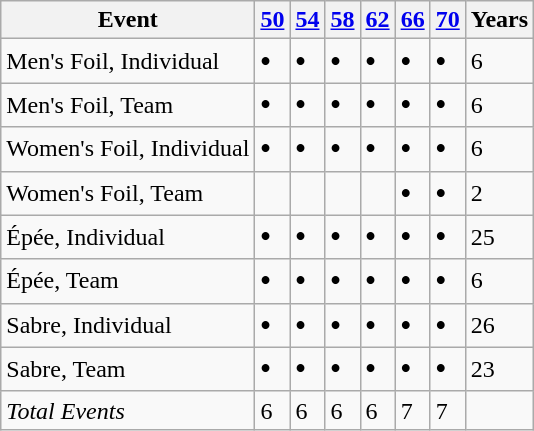<table class="wikitable">
<tr>
<th>Event</th>
<th><a href='#'>50</a></th>
<th><a href='#'>54</a></th>
<th><a href='#'>58</a></th>
<th><a href='#'>62</a></th>
<th><a href='#'>66</a></th>
<th><a href='#'>70</a></th>
<th>Years</th>
</tr>
<tr>
<td align=left>Men's Foil, Individual</td>
<td><big><strong>•</strong></big></td>
<td><big><strong>•</strong></big></td>
<td><big><strong>•</strong></big></td>
<td><big><strong>•</strong></big></td>
<td><big><strong>•</strong></big></td>
<td><big><strong>•</strong></big></td>
<td>6</td>
</tr>
<tr>
<td align=left>Men's Foil, Team</td>
<td><big><strong>•</strong></big></td>
<td><big><strong>•</strong></big></td>
<td><big><strong>•</strong></big></td>
<td><big><strong>•</strong></big></td>
<td><big><strong>•</strong></big></td>
<td><big><strong>•</strong></big></td>
<td>6</td>
</tr>
<tr>
<td align=left>Women's Foil, Individual</td>
<td><big><strong>•</strong></big></td>
<td><big><strong>•</strong></big></td>
<td><big><strong>•</strong></big></td>
<td><big><strong>•</strong></big></td>
<td><big><strong>•</strong></big></td>
<td><big><strong>•</strong></big></td>
<td>6</td>
</tr>
<tr>
<td align=left>Women's Foil, Team</td>
<td></td>
<td></td>
<td></td>
<td></td>
<td><big><strong>•</strong></big></td>
<td><big><strong>•</strong></big></td>
<td>2</td>
</tr>
<tr>
<td align=left>Épée, Individual</td>
<td><big><strong>•</strong></big></td>
<td><big><strong>•</strong></big></td>
<td><big><strong>•</strong></big></td>
<td><big><strong>•</strong></big></td>
<td><big><strong>•</strong></big></td>
<td><big><strong>•</strong></big></td>
<td>25</td>
</tr>
<tr>
<td align=left>Épée, Team</td>
<td><big><strong>•</strong></big></td>
<td><big><strong>•</strong></big></td>
<td><big><strong>•</strong></big></td>
<td><big><strong>•</strong></big></td>
<td><big><strong>•</strong></big></td>
<td><big><strong>•</strong></big></td>
<td>6</td>
</tr>
<tr>
<td align=left>Sabre, Individual</td>
<td><big><strong>•</strong></big></td>
<td><big><strong>•</strong></big></td>
<td><big><strong>•</strong></big></td>
<td><big><strong>•</strong></big></td>
<td><big><strong>•</strong></big></td>
<td><big><strong>•</strong></big></td>
<td>26</td>
</tr>
<tr>
<td align=left>Sabre, Team</td>
<td><big><strong>•</strong></big></td>
<td><big><strong>•</strong></big></td>
<td><big><strong>•</strong></big></td>
<td><big><strong>•</strong></big></td>
<td><big><strong>•</strong></big></td>
<td><big><strong>•</strong></big></td>
<td>23</td>
</tr>
<tr>
<td align=left><em>Total Events</em></td>
<td>6</td>
<td>6</td>
<td>6</td>
<td>6</td>
<td>7</td>
<td>7</td>
<td></td>
</tr>
</table>
